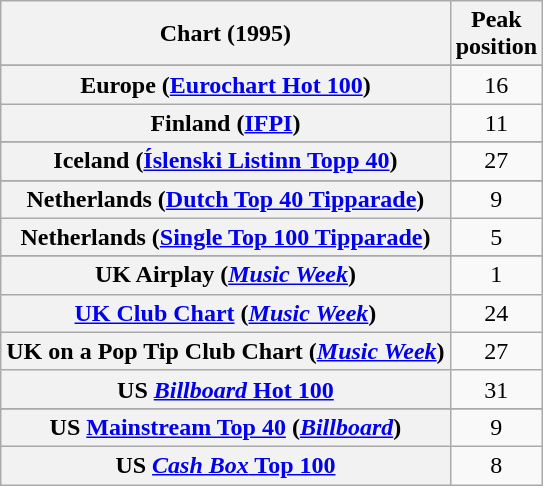<table class="wikitable sortable plainrowheaders" style="text-align:center">
<tr>
<th scope="col">Chart (1995)</th>
<th scope="col">Peak<br>position</th>
</tr>
<tr>
</tr>
<tr>
</tr>
<tr>
<th scope="row">Europe (<a href='#'>Eurochart Hot 100</a>)</th>
<td>16</td>
</tr>
<tr>
<th scope="row">Finland (<a href='#'>IFPI</a>)</th>
<td>11</td>
</tr>
<tr>
</tr>
<tr>
<th scope="row">Iceland (<a href='#'>Íslenski Listinn Topp 40</a>)</th>
<td>27</td>
</tr>
<tr>
</tr>
<tr>
<th scope="row">Netherlands (<a href='#'>Dutch Top 40 Tipparade</a>)</th>
<td>9</td>
</tr>
<tr>
<th scope="row">Netherlands (<a href='#'>Single Top 100 Tipparade</a>)</th>
<td>5</td>
</tr>
<tr>
</tr>
<tr>
</tr>
<tr>
</tr>
<tr>
</tr>
<tr>
<th scope="row">UK Airplay (<em><a href='#'>Music Week</a></em>)</th>
<td>1</td>
</tr>
<tr>
<th scope="row"><a href='#'>UK Club Chart</a> (<em><a href='#'>Music Week</a></em>)</th>
<td>24</td>
</tr>
<tr>
<th scope="row">UK on a Pop Tip Club Chart (<em><a href='#'>Music Week</a></em>)</th>
<td>27</td>
</tr>
<tr>
<th scope="row">US <a href='#'><em>Billboard</em> Hot 100</a></th>
<td>31</td>
</tr>
<tr>
</tr>
<tr>
</tr>
<tr>
</tr>
<tr>
<th scope="row">US <a href='#'>Mainstream Top 40</a> (<em><a href='#'>Billboard</a></em>)</th>
<td>9</td>
</tr>
<tr>
<th scope="row">US <a href='#'><em>Cash Box</em> Top 100</a></th>
<td>8</td>
</tr>
</table>
